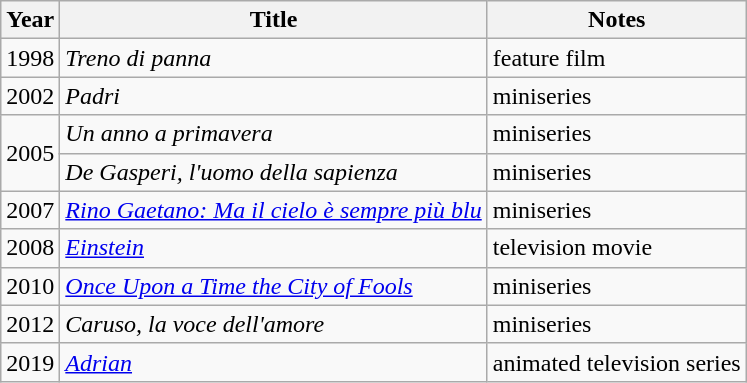<table class="wikitable">
<tr>
<th>Year</th>
<th>Title</th>
<th>Notes</th>
</tr>
<tr>
<td>1998</td>
<td><em>Treno di panna</em></td>
<td>feature film</td>
</tr>
<tr>
<td>2002</td>
<td><em>Padri</em></td>
<td>miniseries</td>
</tr>
<tr>
<td rowspan="2">2005</td>
<td><em>Un anno a primavera</em></td>
<td>miniseries</td>
</tr>
<tr>
<td><em>De Gasperi, l'uomo della sapienza</em></td>
<td>miniseries</td>
</tr>
<tr>
<td>2007</td>
<td><em><a href='#'>Rino Gaetano: Ma il cielo è sempre più blu</a></em></td>
<td>miniseries</td>
</tr>
<tr>
<td>2008</td>
<td><em><a href='#'>Einstein</a></em></td>
<td>television movie</td>
</tr>
<tr>
<td>2010</td>
<td><em><a href='#'>Once Upon a Time the City of Fools</a></em></td>
<td>miniseries</td>
</tr>
<tr>
<td>2012</td>
<td><em>Caruso, la voce dell'amore</em></td>
<td>miniseries</td>
</tr>
<tr>
<td>2019</td>
<td><em><a href='#'>Adrian</a></em></td>
<td>animated television series</td>
</tr>
</table>
